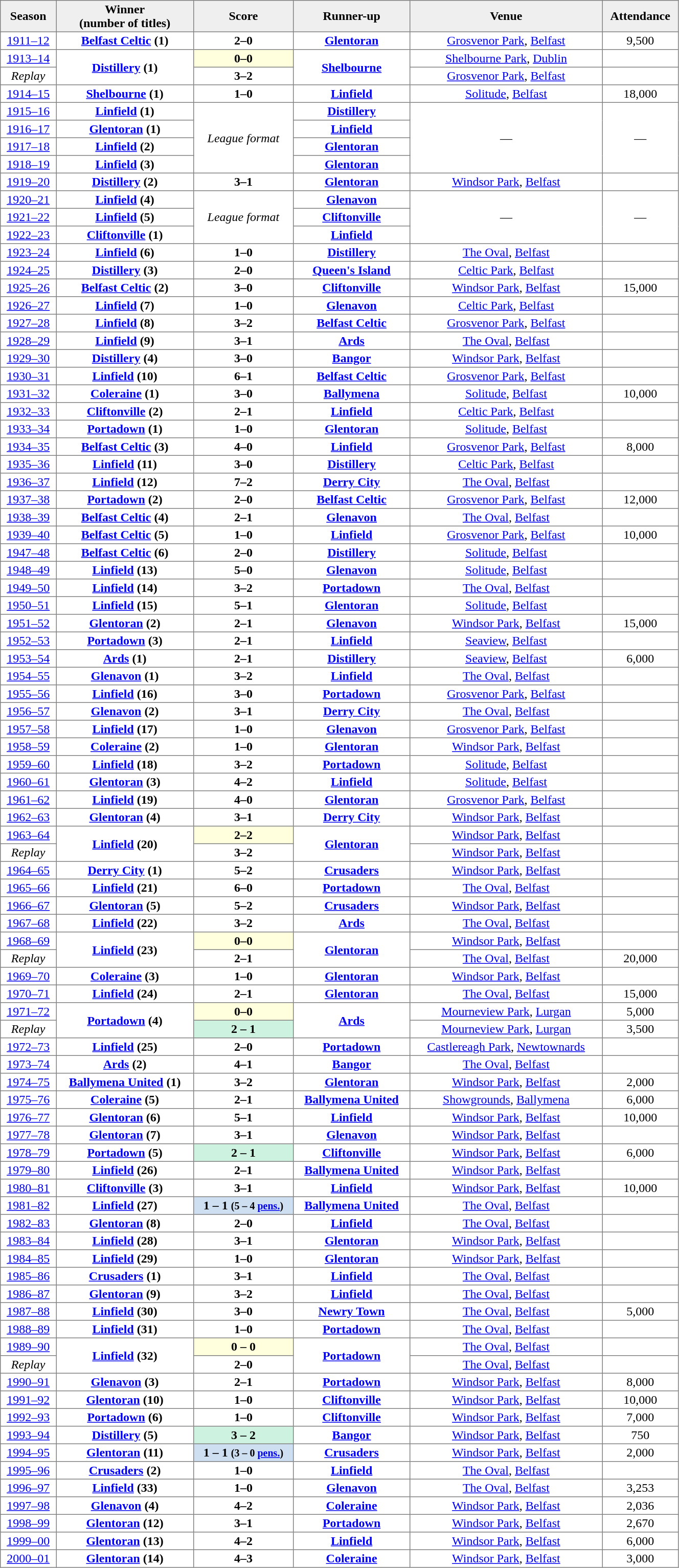<table class="toccolours" border="1" cellpadding="2" style="border-collapse: collapse; text-align: center; width: 70%; margin: 4 left;">
<tr style="background: #efefef;">
<th>Season</th>
<th>Winner<br>(number of titles)</th>
<th>Score</th>
<th>Runner-up</th>
<th>Venue</th>
<th>Attendance</th>
</tr>
<tr align=center>
<td><a href='#'>1911–12</a></td>
<td><strong><a href='#'>Belfast Celtic</a> (1)</strong></td>
<td><strong>2–0</strong></td>
<td><strong><a href='#'>Glentoran</a></strong></td>
<td><a href='#'>Grosvenor Park</a>, <a href='#'>Belfast</a></td>
<td>9,500</td>
</tr>
<tr align=center>
<td><a href='#'>1913–14</a></td>
<td rowspan="2"><strong><a href='#'>Distillery</a> (1)</strong></td>
<td style="background:#ffffdd;"><strong>0–0</strong></td>
<td rowspan="2"><strong><a href='#'>Shelbourne</a></strong></td>
<td><a href='#'>Shelbourne Park</a>, <a href='#'>Dublin</a></td>
<td></td>
</tr>
<tr align=center>
<td><em>Replay</em></td>
<td><strong>3–2</strong></td>
<td><a href='#'>Grosvenor Park</a>, <a href='#'>Belfast</a></td>
<td></td>
</tr>
<tr align=center>
<td><a href='#'>1914–15</a></td>
<td><strong><a href='#'>Shelbourne</a> (1)</strong></td>
<td><strong>1–0</strong></td>
<td><strong><a href='#'>Linfield</a></strong></td>
<td><a href='#'>Solitude</a>, <a href='#'>Belfast</a></td>
<td>18,000</td>
</tr>
<tr align=center>
<td><a href='#'>1915–16</a></td>
<td><strong><a href='#'>Linfield</a> (1)</strong></td>
<td rowspan="4"><em>League format</em></td>
<td><strong><a href='#'>Distillery</a></strong></td>
<td rowspan="4">—</td>
<td rowspan="4">—</td>
</tr>
<tr align=center>
<td><a href='#'>1916–17</a></td>
<td><strong><a href='#'>Glentoran</a> (1)</strong></td>
<td><strong><a href='#'>Linfield</a></strong></td>
</tr>
<tr align=center>
<td><a href='#'>1917–18</a></td>
<td><strong><a href='#'>Linfield</a> (2)</strong></td>
<td><strong><a href='#'>Glentoran</a></strong></td>
</tr>
<tr align=center>
<td><a href='#'>1918–19</a></td>
<td><strong><a href='#'>Linfield</a> (3)</strong></td>
<td><strong><a href='#'>Glentoran</a></strong></td>
</tr>
<tr align=center>
<td><a href='#'>1919–20</a></td>
<td><strong><a href='#'>Distillery</a> (2)</strong></td>
<td><strong>3–1</strong></td>
<td><strong><a href='#'>Glentoran</a></strong></td>
<td><a href='#'>Windsor Park</a>, <a href='#'>Belfast</a></td>
<td></td>
</tr>
<tr align=center>
<td><a href='#'>1920–21</a></td>
<td><strong><a href='#'>Linfield</a> (4)</strong></td>
<td rowspan="3"><em>League format</em></td>
<td><strong><a href='#'>Glenavon</a></strong></td>
<td rowspan="3">—</td>
<td rowspan="3">—</td>
</tr>
<tr align=center>
<td><a href='#'>1921–22</a></td>
<td><strong><a href='#'>Linfield</a> (5)</strong></td>
<td><strong><a href='#'>Cliftonville</a></strong></td>
</tr>
<tr align=center>
<td><a href='#'>1922–23</a></td>
<td><strong><a href='#'>Cliftonville</a> (1)</strong></td>
<td><strong><a href='#'>Linfield</a></strong></td>
</tr>
<tr align=center>
<td><a href='#'>1923–24</a></td>
<td><strong><a href='#'>Linfield</a> (6)</strong></td>
<td><strong>1–0</strong></td>
<td><strong><a href='#'>Distillery</a></strong></td>
<td><a href='#'>The Oval</a>, <a href='#'>Belfast</a></td>
<td></td>
</tr>
<tr align=center>
<td><a href='#'>1924–25</a></td>
<td><strong><a href='#'>Distillery</a> (3)</strong></td>
<td><strong>2–0</strong></td>
<td><strong><a href='#'>Queen's Island</a></strong></td>
<td><a href='#'>Celtic Park</a>, <a href='#'>Belfast</a></td>
<td></td>
</tr>
<tr align=center>
<td><a href='#'>1925–26</a></td>
<td><strong><a href='#'>Belfast Celtic</a> (2)</strong></td>
<td><strong>3–0</strong></td>
<td><strong><a href='#'>Cliftonville</a></strong></td>
<td><a href='#'>Windsor Park</a>, <a href='#'>Belfast</a></td>
<td>15,000</td>
</tr>
<tr align=center>
<td><a href='#'>1926–27</a></td>
<td><strong><a href='#'>Linfield</a> (7)</strong></td>
<td><strong>1–0</strong></td>
<td><strong><a href='#'>Glenavon</a></strong></td>
<td><a href='#'>Celtic Park</a>, <a href='#'>Belfast</a></td>
<td></td>
</tr>
<tr align=center>
<td><a href='#'>1927–28</a></td>
<td><strong><a href='#'>Linfield</a> (8)</strong></td>
<td><strong>3–2</strong></td>
<td><strong><a href='#'>Belfast Celtic</a></strong></td>
<td><a href='#'>Grosvenor Park</a>, <a href='#'>Belfast</a></td>
<td></td>
</tr>
<tr align=center>
<td><a href='#'>1928–29</a></td>
<td><strong><a href='#'>Linfield</a> (9)</strong></td>
<td><strong>3–1</strong></td>
<td><strong><a href='#'>Ards</a></strong></td>
<td><a href='#'>The Oval</a>, <a href='#'>Belfast</a></td>
<td></td>
</tr>
<tr align=center>
<td><a href='#'>1929–30</a></td>
<td><strong><a href='#'>Distillery</a> (4)</strong></td>
<td><strong>3–0</strong></td>
<td><strong><a href='#'>Bangor</a></strong></td>
<td><a href='#'>Windsor Park</a>, <a href='#'>Belfast</a></td>
<td></td>
</tr>
<tr align=center>
<td><a href='#'>1930–31</a></td>
<td><strong><a href='#'>Linfield</a> (10)</strong></td>
<td><strong>6–1</strong></td>
<td><strong><a href='#'>Belfast Celtic</a></strong></td>
<td><a href='#'>Grosvenor Park</a>, <a href='#'>Belfast</a></td>
<td></td>
</tr>
<tr align=center>
<td><a href='#'>1931–32</a></td>
<td><strong><a href='#'>Coleraine</a> (1)</strong></td>
<td><strong>3–0</strong></td>
<td><strong><a href='#'>Ballymena</a></strong></td>
<td><a href='#'>Solitude</a>, <a href='#'>Belfast</a></td>
<td>10,000</td>
</tr>
<tr align=center>
<td><a href='#'>1932–33</a></td>
<td><strong><a href='#'>Cliftonville</a> (2)</strong></td>
<td><strong>2–1</strong></td>
<td><strong><a href='#'>Linfield</a></strong></td>
<td><a href='#'>Celtic Park</a>, <a href='#'>Belfast</a></td>
<td></td>
</tr>
<tr align=center>
<td><a href='#'>1933–34</a></td>
<td><strong><a href='#'>Portadown</a> (1)</strong></td>
<td><strong>1–0</strong></td>
<td><strong><a href='#'>Glentoran</a></strong></td>
<td><a href='#'>Solitude</a>, <a href='#'>Belfast</a></td>
<td></td>
</tr>
<tr align=center>
<td><a href='#'>1934–35</a></td>
<td><strong><a href='#'>Belfast Celtic</a> (3)</strong></td>
<td><strong>4–0</strong></td>
<td><strong><a href='#'>Linfield</a></strong></td>
<td><a href='#'>Grosvenor Park</a>, <a href='#'>Belfast</a></td>
<td>8,000</td>
</tr>
<tr align=center>
<td><a href='#'>1935–36</a></td>
<td><strong><a href='#'>Linfield</a> (11)</strong></td>
<td><strong>3–0</strong></td>
<td><strong><a href='#'>Distillery</a></strong></td>
<td><a href='#'>Celtic Park</a>, <a href='#'>Belfast</a></td>
<td></td>
</tr>
<tr align=center>
<td><a href='#'>1936–37</a></td>
<td><strong><a href='#'>Linfield</a> (12)</strong></td>
<td><strong>7–2</strong></td>
<td><strong><a href='#'>Derry City</a></strong></td>
<td><a href='#'>The Oval</a>, <a href='#'>Belfast</a></td>
<td></td>
</tr>
<tr align=center>
<td><a href='#'>1937–38</a></td>
<td><strong><a href='#'>Portadown</a> (2)</strong></td>
<td><strong>2–0</strong></td>
<td><strong><a href='#'>Belfast Celtic</a></strong></td>
<td><a href='#'>Grosvenor Park</a>, <a href='#'>Belfast</a></td>
<td>12,000</td>
</tr>
<tr align=center>
<td><a href='#'>1938–39</a></td>
<td><strong><a href='#'>Belfast Celtic</a> (4)</strong></td>
<td><strong>2–1</strong></td>
<td><strong><a href='#'>Glenavon</a></strong></td>
<td><a href='#'>The Oval</a>, <a href='#'>Belfast</a></td>
<td></td>
</tr>
<tr align=center>
<td><a href='#'>1939–40</a></td>
<td><strong><a href='#'>Belfast Celtic</a> (5)</strong></td>
<td><strong>1–0</strong></td>
<td><strong><a href='#'>Linfield</a></strong></td>
<td><a href='#'>Grosvenor Park</a>, <a href='#'>Belfast</a></td>
<td>10,000</td>
</tr>
<tr align=center>
<td><a href='#'>1947–48</a></td>
<td><strong><a href='#'>Belfast Celtic</a> (6)</strong></td>
<td><strong>2–0</strong></td>
<td><strong><a href='#'>Distillery</a></strong></td>
<td><a href='#'>Solitude</a>, <a href='#'>Belfast</a></td>
<td></td>
</tr>
<tr align=center>
<td><a href='#'>1948–49</a></td>
<td><strong><a href='#'>Linfield</a> (13)</strong></td>
<td><strong>5–0</strong></td>
<td><strong><a href='#'>Glenavon</a></strong></td>
<td><a href='#'>Solitude</a>, <a href='#'>Belfast</a></td>
<td></td>
</tr>
<tr align=center>
<td><a href='#'>1949–50</a></td>
<td><strong><a href='#'>Linfield</a> (14)</strong></td>
<td><strong>3–2</strong></td>
<td><strong><a href='#'>Portadown</a></strong></td>
<td><a href='#'>The Oval</a>, <a href='#'>Belfast</a></td>
<td></td>
</tr>
<tr align=center>
<td><a href='#'>1950–51</a></td>
<td><strong><a href='#'>Linfield</a> (15)</strong></td>
<td><strong>5–1</strong></td>
<td><strong><a href='#'>Glentoran</a></strong></td>
<td><a href='#'>Solitude</a>, <a href='#'>Belfast</a></td>
<td></td>
</tr>
<tr align=center>
<td><a href='#'>1951–52</a></td>
<td><strong><a href='#'>Glentoran</a> (2)</strong></td>
<td><strong>2–1</strong></td>
<td><strong><a href='#'>Glenavon</a></strong></td>
<td><a href='#'>Windsor Park</a>, <a href='#'>Belfast</a></td>
<td>15,000</td>
</tr>
<tr align=center>
<td><a href='#'>1952–53</a></td>
<td><strong><a href='#'>Portadown</a> (3)</strong></td>
<td><strong>2–1</strong></td>
<td><strong><a href='#'>Linfield</a></strong></td>
<td><a href='#'>Seaview</a>, <a href='#'>Belfast</a></td>
<td></td>
</tr>
<tr align=center>
<td><a href='#'>1953–54</a></td>
<td><strong><a href='#'>Ards</a> (1)</strong></td>
<td><strong>2–1</strong></td>
<td><strong><a href='#'>Distillery</a></strong></td>
<td><a href='#'>Seaview</a>, <a href='#'>Belfast</a></td>
<td>6,000</td>
</tr>
<tr align=center>
<td><a href='#'>1954–55</a></td>
<td><strong><a href='#'>Glenavon</a> (1)</strong></td>
<td><strong>3–2</strong></td>
<td><strong><a href='#'>Linfield</a></strong></td>
<td><a href='#'>The Oval</a>, <a href='#'>Belfast</a></td>
<td></td>
</tr>
<tr align=center>
<td><a href='#'>1955–56</a></td>
<td><strong><a href='#'>Linfield</a> (16)</strong></td>
<td><strong>3–0</strong></td>
<td><strong><a href='#'>Portadown</a></strong></td>
<td><a href='#'>Grosvenor Park</a>, <a href='#'>Belfast</a></td>
<td></td>
</tr>
<tr align=center>
<td><a href='#'>1956–57</a></td>
<td><strong><a href='#'>Glenavon</a> (2)</strong></td>
<td><strong>3–1</strong></td>
<td><strong><a href='#'>Derry City</a></strong></td>
<td><a href='#'>The Oval</a>, <a href='#'>Belfast</a></td>
<td></td>
</tr>
<tr align=center>
<td><a href='#'>1957–58</a></td>
<td><strong><a href='#'>Linfield</a> (17)</strong></td>
<td><strong>1–0</strong></td>
<td><strong><a href='#'>Glenavon</a></strong></td>
<td><a href='#'>Grosvenor Park</a>, <a href='#'>Belfast</a></td>
<td></td>
</tr>
<tr align=center>
<td><a href='#'>1958–59</a></td>
<td><strong><a href='#'>Coleraine</a> (2)</strong></td>
<td><strong>1–0</strong></td>
<td><strong><a href='#'>Glentoran</a></strong></td>
<td><a href='#'>Windsor Park</a>, <a href='#'>Belfast</a></td>
<td></td>
</tr>
<tr align=center>
<td><a href='#'>1959–60</a></td>
<td><strong><a href='#'>Linfield</a> (18)</strong></td>
<td><strong>3–2</strong></td>
<td><strong><a href='#'>Portadown</a></strong></td>
<td><a href='#'>Solitude</a>, <a href='#'>Belfast</a></td>
<td></td>
</tr>
<tr align=center>
<td><a href='#'>1960–61</a></td>
<td><strong><a href='#'>Glentoran</a> (3)</strong></td>
<td><strong>4–2</strong></td>
<td><strong><a href='#'>Linfield</a></strong></td>
<td><a href='#'>Solitude</a>, <a href='#'>Belfast</a></td>
<td></td>
</tr>
<tr align=center>
<td><a href='#'>1961–62</a></td>
<td><strong><a href='#'>Linfield</a> (19)</strong></td>
<td><strong>4–0</strong></td>
<td><strong><a href='#'>Glentoran</a></strong></td>
<td><a href='#'>Grosvenor Park</a>, <a href='#'>Belfast</a></td>
<td></td>
</tr>
<tr align=center>
<td><a href='#'>1962–63</a></td>
<td><strong><a href='#'>Glentoran</a> (4)</strong></td>
<td><strong>3–1</strong></td>
<td><strong><a href='#'>Derry City</a></strong></td>
<td><a href='#'>Windsor Park</a>, <a href='#'>Belfast</a></td>
<td></td>
</tr>
<tr align=center>
<td><a href='#'>1963–64</a></td>
<td rowspan="2"><strong><a href='#'>Linfield</a> (20)</strong></td>
<td style="background:#ffffdd;"><strong>2–2</strong></td>
<td rowspan="2"><strong><a href='#'>Glentoran</a></strong></td>
<td><a href='#'>Windsor Park</a>, <a href='#'>Belfast</a></td>
<td></td>
</tr>
<tr align=center>
<td><em>Replay</em></td>
<td><strong>3–2</strong></td>
<td><a href='#'>Windsor Park</a>, <a href='#'>Belfast</a></td>
<td></td>
</tr>
<tr align=center>
<td><a href='#'>1964–65</a></td>
<td><strong><a href='#'>Derry City</a> (1)</strong></td>
<td><strong>5–2</strong></td>
<td><strong><a href='#'>Crusaders</a></strong></td>
<td><a href='#'>Windsor Park</a>, <a href='#'>Belfast</a></td>
<td></td>
</tr>
<tr align=center>
<td><a href='#'>1965–66</a></td>
<td><strong><a href='#'>Linfield</a> (21)</strong></td>
<td><strong>6–0</strong></td>
<td><strong><a href='#'>Portadown</a></strong></td>
<td><a href='#'>The Oval</a>, <a href='#'>Belfast</a></td>
<td></td>
</tr>
<tr align=center>
<td><a href='#'>1966–67</a></td>
<td><strong><a href='#'>Glentoran</a> (5)</strong></td>
<td><strong>5–2</strong></td>
<td><strong><a href='#'>Crusaders</a></strong></td>
<td><a href='#'>Windsor Park</a>, <a href='#'>Belfast</a></td>
<td></td>
</tr>
<tr align=center>
<td><a href='#'>1967–68</a></td>
<td><strong><a href='#'>Linfield</a> (22)</strong></td>
<td><strong>3–2</strong></td>
<td><strong><a href='#'>Ards</a></strong></td>
<td><a href='#'>The Oval</a>, <a href='#'>Belfast</a></td>
<td></td>
</tr>
<tr align=center>
<td><a href='#'>1968–69</a></td>
<td rowspan="2"><strong><a href='#'>Linfield</a> (23)</strong></td>
<td style="background:#ffffdd;"><strong>0–0</strong></td>
<td rowspan="2"><strong><a href='#'>Glentoran</a></strong></td>
<td><a href='#'>Windsor Park</a>, <a href='#'>Belfast</a></td>
<td></td>
</tr>
<tr align=center>
<td><em>Replay</em></td>
<td><strong>2–1</strong></td>
<td><a href='#'>The Oval</a>, <a href='#'>Belfast</a></td>
<td>20,000</td>
</tr>
<tr align=center>
<td><a href='#'>1969–70</a></td>
<td><strong><a href='#'>Coleraine</a> (3)</strong></td>
<td><strong>1–0</strong></td>
<td><strong><a href='#'>Glentoran</a></strong></td>
<td><a href='#'>Windsor Park</a>, <a href='#'>Belfast</a></td>
<td></td>
</tr>
<tr align=center>
<td><a href='#'>1970–71</a></td>
<td><strong><a href='#'>Linfield</a> (24)</strong></td>
<td><strong>2–1</strong></td>
<td><strong><a href='#'>Glentoran</a></strong></td>
<td><a href='#'>The Oval</a>, <a href='#'>Belfast</a></td>
<td>15,000</td>
</tr>
<tr align=center>
<td><a href='#'>1971–72</a></td>
<td rowspan="2"><strong><a href='#'>Portadown</a> (4)</strong></td>
<td style="background:#ffffdd;"><strong>0–0</strong></td>
<td rowspan="2"><strong><a href='#'>Ards</a></strong></td>
<td><a href='#'>Mourneview Park</a>, <a href='#'>Lurgan</a></td>
<td>5,000</td>
</tr>
<tr align=center>
<td><em>Replay</em></td>
<td style="background:#cef2e0;"><strong>2 – 1 </strong></td>
<td><a href='#'>Mourneview Park</a>, <a href='#'>Lurgan</a></td>
<td>3,500</td>
</tr>
<tr align=center>
<td><a href='#'>1972–73</a></td>
<td><strong><a href='#'>Linfield</a> (25)</strong></td>
<td><strong>2–0</strong></td>
<td><strong><a href='#'>Portadown</a></strong></td>
<td><a href='#'>Castlereagh Park</a>, <a href='#'>Newtownards</a></td>
<td></td>
</tr>
<tr align=center>
<td><a href='#'>1973–74</a></td>
<td><strong><a href='#'>Ards</a> (2)</strong></td>
<td><strong>4–1</strong></td>
<td><strong><a href='#'>Bangor</a></strong></td>
<td><a href='#'>The Oval</a>, <a href='#'>Belfast</a></td>
<td></td>
</tr>
<tr align=center>
<td><a href='#'>1974–75</a></td>
<td><strong><a href='#'>Ballymena United</a> (1)</strong></td>
<td><strong>3–2</strong></td>
<td><strong><a href='#'>Glentoran</a></strong></td>
<td><a href='#'>Windsor Park</a>, <a href='#'>Belfast</a></td>
<td>2,000</td>
</tr>
<tr align=center>
<td><a href='#'>1975–76</a></td>
<td><strong><a href='#'>Coleraine</a> (5)</strong></td>
<td><strong>2–1</strong></td>
<td><strong><a href='#'>Ballymena United</a></strong></td>
<td><a href='#'>Showgrounds</a>, <a href='#'>Ballymena</a></td>
<td>6,000</td>
</tr>
<tr align=center>
<td><a href='#'>1976–77</a></td>
<td><strong><a href='#'>Glentoran</a> (6)</strong></td>
<td><strong>5–1</strong></td>
<td><strong><a href='#'>Linfield</a></strong></td>
<td><a href='#'>Windsor Park</a>, <a href='#'>Belfast</a></td>
<td>10,000</td>
</tr>
<tr align=center>
<td><a href='#'>1977–78</a></td>
<td><strong><a href='#'>Glentoran</a> (7)</strong></td>
<td><strong>3–1</strong></td>
<td><strong><a href='#'>Glenavon</a></strong></td>
<td><a href='#'>Windsor Park</a>, <a href='#'>Belfast</a></td>
<td></td>
</tr>
<tr align=center>
<td><a href='#'>1978–79</a></td>
<td><strong><a href='#'>Portadown</a> (5)</strong></td>
<td style="background:#cef2e0;"><strong>2 – 1 </strong></td>
<td><strong><a href='#'>Cliftonville</a></strong></td>
<td><a href='#'>Windsor Park</a>, <a href='#'>Belfast</a></td>
<td>6,000</td>
</tr>
<tr align=center>
<td><a href='#'>1979–80</a></td>
<td><strong><a href='#'>Linfield</a> (26)</strong></td>
<td><strong>2–1</strong></td>
<td><strong><a href='#'>Ballymena United</a></strong></td>
<td><a href='#'>Windsor Park</a>, <a href='#'>Belfast</a></td>
<td></td>
</tr>
<tr align=center>
<td><a href='#'>1980–81</a></td>
<td><strong><a href='#'>Cliftonville</a> (3)</strong></td>
<td><strong>3–1</strong></td>
<td><strong><a href='#'>Linfield</a></strong></td>
<td><a href='#'>Windsor Park</a>, <a href='#'>Belfast</a></td>
<td>10,000</td>
</tr>
<tr align=center>
<td><a href='#'>1981–82</a></td>
<td><strong><a href='#'>Linfield</a> (27)</strong></td>
<td style="background:#cedff2;"><strong>1 – 1  <small>(5 – 4 <a href='#'>pens.</a>)</small></strong></td>
<td><strong><a href='#'>Ballymena United</a></strong></td>
<td><a href='#'>The Oval</a>, <a href='#'>Belfast</a></td>
<td></td>
</tr>
<tr align=center>
<td><a href='#'>1982–83</a></td>
<td><strong><a href='#'>Glentoran</a> (8)</strong></td>
<td><strong>2–0</strong></td>
<td><strong><a href='#'>Linfield</a></strong></td>
<td><a href='#'>The Oval</a>, <a href='#'>Belfast</a></td>
<td></td>
</tr>
<tr align=center>
<td><a href='#'>1983–84</a></td>
<td><strong><a href='#'>Linfield</a> (28)</strong></td>
<td><strong>3–1</strong></td>
<td><strong><a href='#'>Glentoran</a></strong></td>
<td><a href='#'>Windsor Park</a>, <a href='#'>Belfast</a></td>
<td></td>
</tr>
<tr align=center>
<td><a href='#'>1984–85</a></td>
<td><strong><a href='#'>Linfield</a> (29)</strong></td>
<td><strong>1–0</strong></td>
<td><strong><a href='#'>Glentoran</a></strong></td>
<td><a href='#'>Windsor Park</a>, <a href='#'>Belfast</a></td>
<td></td>
</tr>
<tr align=center>
<td><a href='#'>1985–86</a></td>
<td><strong><a href='#'>Crusaders</a> (1)</strong></td>
<td><strong>3–1</strong></td>
<td><strong><a href='#'>Linfield</a></strong></td>
<td><a href='#'>The Oval</a>, <a href='#'>Belfast</a></td>
<td></td>
</tr>
<tr align=center>
<td><a href='#'>1986–87</a></td>
<td><strong><a href='#'>Glentoran</a> (9)</strong></td>
<td><strong>3–2</strong></td>
<td><strong><a href='#'>Linfield</a></strong></td>
<td><a href='#'>The Oval</a>, <a href='#'>Belfast</a></td>
<td></td>
</tr>
<tr align=center>
<td><a href='#'>1987–88</a></td>
<td><strong><a href='#'>Linfield</a> (30)</strong></td>
<td><strong>3–0</strong></td>
<td><strong><a href='#'>Newry Town</a></strong></td>
<td><a href='#'>The Oval</a>, <a href='#'>Belfast</a></td>
<td>5,000</td>
</tr>
<tr align=center>
<td><a href='#'>1988–89</a></td>
<td><strong><a href='#'>Linfield</a> (31)</strong></td>
<td><strong>1–0</strong></td>
<td><strong><a href='#'>Portadown</a></strong></td>
<td><a href='#'>The Oval</a>, <a href='#'>Belfast</a></td>
<td></td>
</tr>
<tr align=center>
<td><a href='#'>1989–90</a></td>
<td rowspan="2"><strong><a href='#'>Linfield</a> (32)</strong></td>
<td style="background:#ffffdd;"><strong>0 – 0 </strong></td>
<td rowspan="2"><strong><a href='#'>Portadown</a></strong></td>
<td><a href='#'>The Oval</a>, <a href='#'>Belfast</a></td>
<td></td>
</tr>
<tr align=center>
<td><em>Replay</em></td>
<td><strong>2–0</strong></td>
<td><a href='#'>The Oval</a>, <a href='#'>Belfast</a></td>
<td></td>
</tr>
<tr align=center>
<td><a href='#'>1990–91</a></td>
<td><strong><a href='#'>Glenavon</a> (3)</strong></td>
<td><strong>2–1</strong></td>
<td><strong><a href='#'>Portadown</a></strong></td>
<td><a href='#'>Windsor Park</a>, <a href='#'>Belfast</a></td>
<td>8,000</td>
</tr>
<tr align=center>
<td><a href='#'>1991–92</a></td>
<td><strong><a href='#'>Glentoran</a> (10)</strong></td>
<td><strong>1–0</strong></td>
<td><strong><a href='#'>Cliftonville</a></strong></td>
<td><a href='#'>Windsor Park</a>, <a href='#'>Belfast</a></td>
<td>10,000</td>
</tr>
<tr align=center>
<td><a href='#'>1992–93</a></td>
<td><strong><a href='#'>Portadown</a> (6)</strong></td>
<td><strong>1–0</strong></td>
<td><strong><a href='#'>Cliftonville</a></strong></td>
<td><a href='#'>Windsor Park</a>, <a href='#'>Belfast</a></td>
<td>7,000</td>
</tr>
<tr align=center>
<td><a href='#'>1993–94</a></td>
<td><strong><a href='#'>Distillery</a> (5)</strong></td>
<td style="background:#cef2e0;"><strong>3 – 2 </strong></td>
<td><strong><a href='#'>Bangor</a></strong></td>
<td><a href='#'>Windsor Park</a>, <a href='#'>Belfast</a></td>
<td>750</td>
</tr>
<tr align=center>
<td><a href='#'>1994–95</a></td>
<td><strong><a href='#'>Glentoran</a> (11)</strong></td>
<td style="background:#cedff2;"><strong>1 – 1  <small>(3 – 0 <a href='#'>pens.</a>)</small></strong></td>
<td><strong><a href='#'>Crusaders</a></strong></td>
<td><a href='#'>Windsor Park</a>, <a href='#'>Belfast</a></td>
<td>2,000</td>
</tr>
<tr align=center>
<td><a href='#'>1995–96</a></td>
<td><strong><a href='#'>Crusaders</a> (2)</strong></td>
<td><strong>1–0</strong></td>
<td><strong><a href='#'>Linfield</a></strong></td>
<td><a href='#'>The Oval</a>, <a href='#'>Belfast</a></td>
<td></td>
</tr>
<tr align=center>
<td><a href='#'>1996–97</a></td>
<td><strong><a href='#'>Linfield</a> (33)</strong></td>
<td><strong>1–0</strong></td>
<td><strong><a href='#'>Glenavon</a></strong></td>
<td><a href='#'>The Oval</a>, <a href='#'>Belfast</a></td>
<td>3,253</td>
</tr>
<tr align=center>
<td><a href='#'>1997–98</a></td>
<td><strong><a href='#'>Glenavon</a> (4)</strong></td>
<td><strong>4–2</strong></td>
<td><strong><a href='#'>Coleraine</a></strong></td>
<td><a href='#'>Windsor Park</a>, <a href='#'>Belfast</a></td>
<td>2,036</td>
</tr>
<tr align=center>
<td><a href='#'>1998–99</a></td>
<td><strong><a href='#'>Glentoran</a> (12)</strong></td>
<td><strong>3–1</strong></td>
<td><strong><a href='#'>Portadown</a></strong></td>
<td><a href='#'>Windsor Park</a>, <a href='#'>Belfast</a></td>
<td>2,670</td>
</tr>
<tr align=center>
<td><a href='#'>1999–00</a></td>
<td><strong><a href='#'>Glentoran</a> (13)</strong></td>
<td><strong>4–2</strong></td>
<td><strong><a href='#'>Linfield</a></strong></td>
<td><a href='#'>Windsor Park</a>, <a href='#'>Belfast</a></td>
<td>6,000</td>
</tr>
<tr align=center>
<td><a href='#'>2000–01</a></td>
<td><strong><a href='#'>Glentoran</a> (14)</strong></td>
<td><strong>4–3</strong></td>
<td><strong><a href='#'>Coleraine</a></strong></td>
<td><a href='#'>Windsor Park</a>, <a href='#'>Belfast</a></td>
<td>3,000</td>
</tr>
</table>
